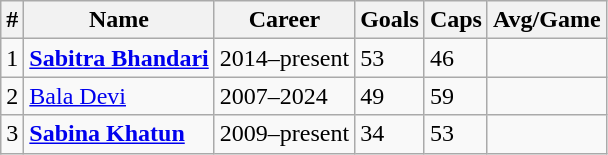<table class="wikitable";>
<tr>
<th>#</th>
<th>Name</th>
<th>Career</th>
<th>Goals</th>
<th>Caps</th>
<th>Avg/Game</th>
</tr>
<tr>
<td>1</td>
<td> <strong><a href='#'>Sabitra Bhandari</a></strong></td>
<td>2014–present</td>
<td>53</td>
<td>46</td>
<td></td>
</tr>
<tr>
<td>2</td>
<td> <a href='#'>Bala Devi</a></td>
<td>2007–2024</td>
<td>49</td>
<td>59</td>
<td></td>
</tr>
<tr>
<td>3</td>
<td> <strong><a href='#'>Sabina Khatun</a></strong></td>
<td>2009–present</td>
<td>34</td>
<td>53</td>
<td></td>
</tr>
</table>
